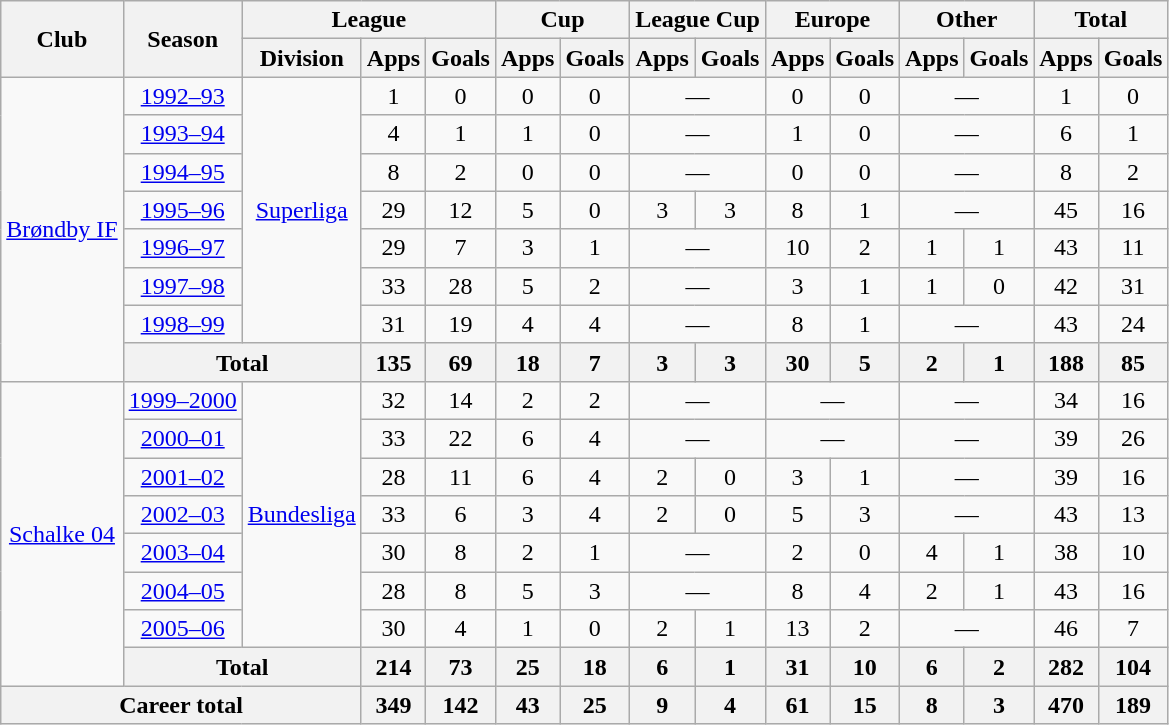<table class="wikitable" style="text-align:center">
<tr>
<th rowspan="2">Club</th>
<th rowspan="2">Season</th>
<th colspan="3">League</th>
<th colspan="2">Cup</th>
<th colspan="2">League Cup</th>
<th colspan="2">Europe</th>
<th colspan="2">Other</th>
<th colspan="2">Total</th>
</tr>
<tr>
<th>Division</th>
<th>Apps</th>
<th>Goals</th>
<th>Apps</th>
<th>Goals</th>
<th>Apps</th>
<th>Goals</th>
<th>Apps</th>
<th>Goals</th>
<th>Apps</th>
<th>Goals</th>
<th>Apps</th>
<th>Goals</th>
</tr>
<tr>
<td rowspan="8"><a href='#'>Brøndby IF</a></td>
<td><a href='#'>1992–93</a></td>
<td rowspan="7"><a href='#'>Superliga</a></td>
<td>1</td>
<td>0</td>
<td>0</td>
<td>0</td>
<td colspan="2">—</td>
<td>0</td>
<td>0</td>
<td colspan="2">—</td>
<td>1</td>
<td>0</td>
</tr>
<tr>
<td><a href='#'>1993–94</a></td>
<td>4</td>
<td>1</td>
<td>1</td>
<td>0</td>
<td colspan="2">—</td>
<td>1</td>
<td>0</td>
<td colspan="2">—</td>
<td>6</td>
<td>1</td>
</tr>
<tr>
<td><a href='#'>1994–95</a></td>
<td>8</td>
<td>2</td>
<td>0</td>
<td>0</td>
<td colspan="2">—</td>
<td>0</td>
<td>0</td>
<td colspan="2">—</td>
<td>8</td>
<td>2</td>
</tr>
<tr>
<td><a href='#'>1995–96</a></td>
<td>29</td>
<td>12</td>
<td>5</td>
<td>0</td>
<td>3</td>
<td>3</td>
<td>8</td>
<td>1</td>
<td colspan="2">—</td>
<td>45</td>
<td>16</td>
</tr>
<tr>
<td><a href='#'>1996–97</a></td>
<td>29</td>
<td>7</td>
<td>3</td>
<td>1</td>
<td colspan="2">—</td>
<td>10</td>
<td>2</td>
<td>1</td>
<td>1</td>
<td>43</td>
<td>11</td>
</tr>
<tr>
<td><a href='#'>1997–98</a></td>
<td>33</td>
<td>28</td>
<td>5</td>
<td>2</td>
<td colspan="2">—</td>
<td>3</td>
<td>1</td>
<td>1</td>
<td>0</td>
<td>42</td>
<td>31</td>
</tr>
<tr>
<td><a href='#'>1998–99</a></td>
<td>31</td>
<td>19</td>
<td>4</td>
<td>4</td>
<td colspan="2">—</td>
<td>8</td>
<td>1</td>
<td colspan="2">—</td>
<td>43</td>
<td>24</td>
</tr>
<tr>
<th colspan="2">Total</th>
<th>135</th>
<th>69</th>
<th>18</th>
<th>7</th>
<th>3</th>
<th>3</th>
<th>30</th>
<th>5</th>
<th>2</th>
<th>1</th>
<th>188</th>
<th>85</th>
</tr>
<tr>
<td rowspan="8"><a href='#'>Schalke 04</a></td>
<td><a href='#'>1999–2000</a></td>
<td rowspan="7"><a href='#'>Bundesliga</a></td>
<td>32</td>
<td>14</td>
<td>2</td>
<td>2</td>
<td colspan="2">—</td>
<td colspan="2">—</td>
<td colspan="2">—</td>
<td>34</td>
<td>16</td>
</tr>
<tr>
<td><a href='#'>2000–01</a></td>
<td>33</td>
<td>22</td>
<td>6</td>
<td>4</td>
<td colspan="2">—</td>
<td colspan="2">—</td>
<td colspan="2">—</td>
<td>39</td>
<td>26</td>
</tr>
<tr>
<td><a href='#'>2001–02</a></td>
<td>28</td>
<td>11</td>
<td>6</td>
<td>4</td>
<td>2</td>
<td>0</td>
<td>3</td>
<td>1</td>
<td colspan="2">—</td>
<td>39</td>
<td>16</td>
</tr>
<tr>
<td><a href='#'>2002–03</a></td>
<td>33</td>
<td>6</td>
<td>3</td>
<td>4</td>
<td>2</td>
<td>0</td>
<td>5</td>
<td>3</td>
<td colspan="2">—</td>
<td>43</td>
<td>13</td>
</tr>
<tr>
<td><a href='#'>2003–04</a></td>
<td>30</td>
<td>8</td>
<td>2</td>
<td>1</td>
<td colspan="2">—</td>
<td>2</td>
<td>0</td>
<td>4</td>
<td>1</td>
<td>38</td>
<td>10</td>
</tr>
<tr>
<td><a href='#'>2004–05</a></td>
<td>28</td>
<td>8</td>
<td>5</td>
<td>3</td>
<td colspan="2">—</td>
<td>8</td>
<td>4</td>
<td>2</td>
<td>1</td>
<td>43</td>
<td>16</td>
</tr>
<tr>
<td><a href='#'>2005–06</a></td>
<td>30</td>
<td>4</td>
<td>1</td>
<td>0</td>
<td>2</td>
<td>1</td>
<td>13</td>
<td>2</td>
<td colspan="2">—</td>
<td>46</td>
<td>7</td>
</tr>
<tr>
<th colspan="2">Total</th>
<th>214</th>
<th>73</th>
<th>25</th>
<th>18</th>
<th>6</th>
<th>1</th>
<th>31</th>
<th>10</th>
<th>6</th>
<th>2</th>
<th>282</th>
<th>104</th>
</tr>
<tr>
<th colspan="3">Career total</th>
<th>349</th>
<th>142</th>
<th>43</th>
<th>25</th>
<th>9</th>
<th>4</th>
<th>61</th>
<th>15</th>
<th>8</th>
<th>3</th>
<th>470</th>
<th>189</th>
</tr>
</table>
